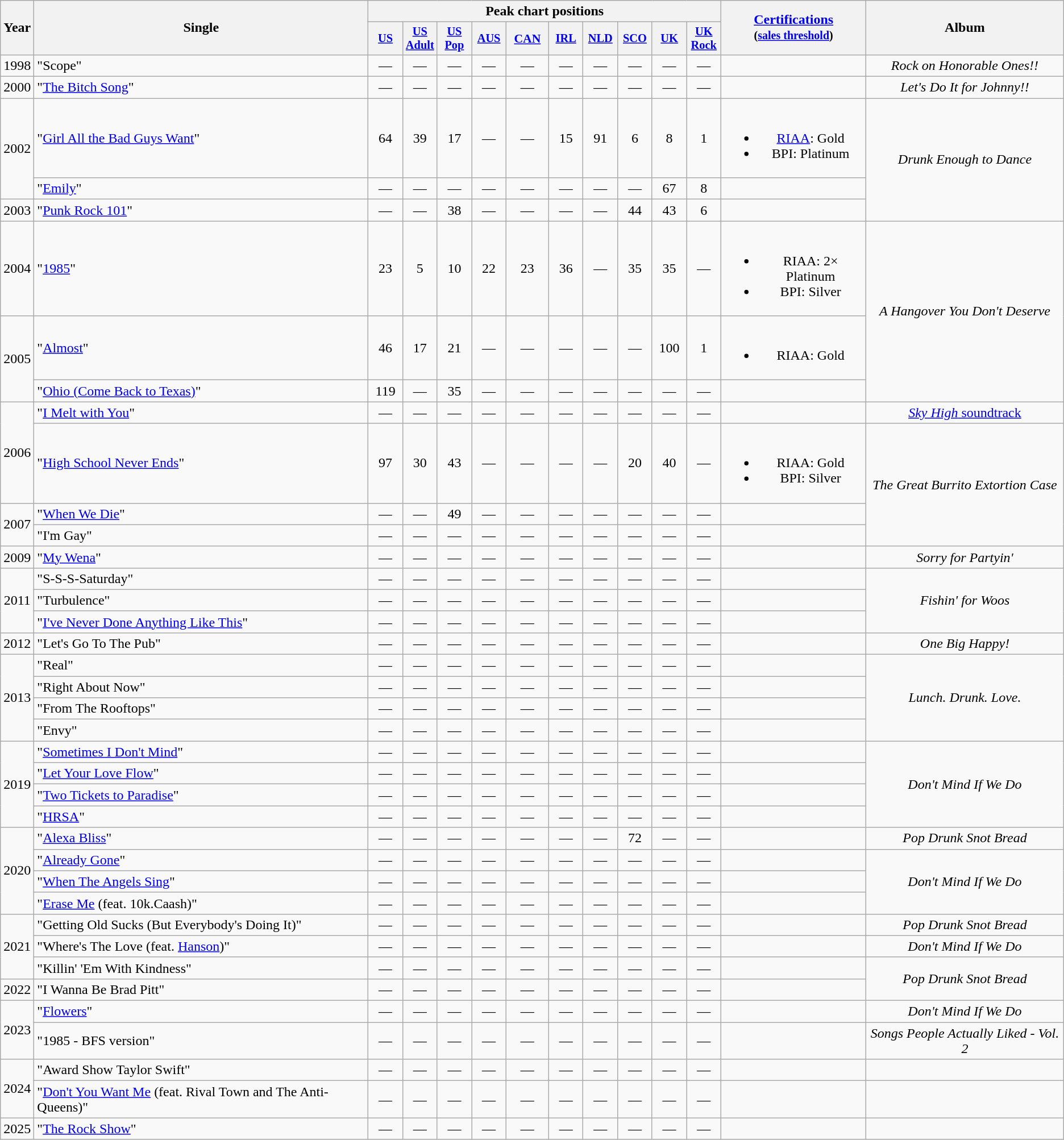<table class="wikitable" style="text-align:center;">
<tr>
<th rowspan="2">Year</th>
<th rowspan="2">Single</th>
<th colspan="10">Peak chart positions</th>
<th rowspan="2"><a href='#'>Certifications</a><br><small>(<a href='#'>sales threshold</a>)</small></th>
<th rowspan="2">Album</th>
</tr>
<tr>
<th style="width:2.5em;font-size:85%"><a href='#'>US</a><br></th>
<th style="width:2.5em;font-size:85%"><a href='#'>US<br>Adult</a><br></th>
<th style="width:2.5em;font-size:85%"><a href='#'>US<br>Pop</a><br></th>
<th style="width:2.5em;font-size:85%"><a href='#'>AUS</a><br></th>
<th scope="col" style="width:3em;font-size:90%;"><a href='#'>CAN</a><br></th>
<th style="width:2.5em;font-size:85%"><a href='#'>IRL</a><br></th>
<th style="width:2.5em;font-size:85%"><a href='#'>NLD</a><br></th>
<th style="width:2.5em;font-size:85%"><a href='#'>SCO</a><br></th>
<th style="width:2.5em;font-size:85%"><a href='#'>UK</a><br></th>
<th style="width:2.5em;font-size:85%"><a href='#'>UK<br>Rock</a> <br></th>
</tr>
<tr>
<td style="text-align:center;">1998</td>
<td style="text-align:left;">"Scope"</td>
<td>—</td>
<td>—</td>
<td>—</td>
<td>—</td>
<td>—</td>
<td>—</td>
<td>—</td>
<td>—</td>
<td>—</td>
<td>—</td>
<td></td>
<td><em>Rock on Honorable Ones!!</em></td>
</tr>
<tr>
<td style="text-align:center;">2000</td>
<td style="text-align:left;">"<a href='#'>The Bitch Song</a>"</td>
<td>—</td>
<td>—</td>
<td>—</td>
<td>—</td>
<td>—</td>
<td>—</td>
<td>—</td>
<td>—</td>
<td>—</td>
<td>—</td>
<td></td>
<td><em>Let's Do It for Johnny!!</em></td>
</tr>
<tr>
<td style="text-align:center;" rowspan="2">2002</td>
<td style="text-align:left;">"<a href='#'>Girl All the Bad Guys Want</a>"</td>
<td>64</td>
<td>39</td>
<td>17</td>
<td>—</td>
<td>—</td>
<td>15</td>
<td>91</td>
<td>6</td>
<td>8</td>
<td>1</td>
<td><br><ul><li><a href='#'>RIAA</a>: Gold</li><li>BPI: Platinum</li></ul></td>
<td rowspan="3"><em>Drunk Enough to Dance</em></td>
</tr>
<tr>
<td style="text-align:left;">"<a href='#'>Emily</a>"</td>
<td>—</td>
<td>—</td>
<td>—</td>
<td>—</td>
<td>—</td>
<td>—</td>
<td>—</td>
<td>—</td>
<td>67</td>
<td>8</td>
<td></td>
</tr>
<tr>
<td style="text-align:center;">2003</td>
<td style="text-align:left;">"<a href='#'>Punk Rock 101</a>"</td>
<td>—</td>
<td>—</td>
<td>38</td>
<td>—</td>
<td>—</td>
<td>—</td>
<td>—</td>
<td>44</td>
<td>43</td>
<td>6</td>
<td></td>
</tr>
<tr>
<td style="text-align:center;">2004</td>
<td style="text-align:left;">"<a href='#'>1985</a>"</td>
<td>23</td>
<td>5</td>
<td>10</td>
<td>22</td>
<td>23</td>
<td>36</td>
<td>—</td>
<td>35</td>
<td>35</td>
<td>—</td>
<td><br><ul><li>RIAA: 2× Platinum</li><li>BPI: Silver</li></ul></td>
<td rowspan="3"><em>A Hangover You Don't Deserve</em></td>
</tr>
<tr>
<td style="text-align:center;" rowspan="2">2005</td>
<td style="text-align:left;">"<a href='#'>Almost</a>"</td>
<td>46</td>
<td>17</td>
<td>21</td>
<td>—</td>
<td>—</td>
<td>—</td>
<td>—</td>
<td>—</td>
<td>100</td>
<td>1</td>
<td><br><ul><li>RIAA: Gold</li></ul></td>
</tr>
<tr>
<td style="text-align:left;">"<a href='#'>Ohio (Come Back to Texas)</a>"</td>
<td>119</td>
<td>—</td>
<td>35</td>
<td>—</td>
<td>—</td>
<td>—</td>
<td>—</td>
<td>—</td>
<td>—</td>
<td>—</td>
<td></td>
</tr>
<tr>
<td style="text-align:center;" rowspan="2">2006</td>
<td style="text-align:left;">"<a href='#'>I Melt with You</a>"</td>
<td>—</td>
<td>—</td>
<td>—</td>
<td>—</td>
<td>—</td>
<td>—</td>
<td>—</td>
<td>—</td>
<td>—</td>
<td>—</td>
<td></td>
<td><a href='#'><em>Sky High</em> soundtrack</a></td>
</tr>
<tr>
<td style="text-align:left;">"<a href='#'>High School Never Ends</a>"</td>
<td>97</td>
<td>30</td>
<td>43</td>
<td>—</td>
<td>—</td>
<td>—</td>
<td>—</td>
<td>20</td>
<td>40</td>
<td>—</td>
<td><br><ul><li>RIAA: Gold</li><li>BPI: Silver</li></ul></td>
<td rowspan="3"><em>The Great Burrito Extortion Case</em></td>
</tr>
<tr>
<td style="text-align:center;" rowspan="2">2007</td>
<td style="text-align:left;">"<a href='#'>When We Die</a>"</td>
<td>—</td>
<td>—</td>
<td>49</td>
<td>—</td>
<td>—</td>
<td>—</td>
<td>—</td>
<td>—</td>
<td>—</td>
<td>—</td>
<td></td>
</tr>
<tr>
<td style="text-align:left;">"I'm Gay"</td>
<td>—</td>
<td>—</td>
<td>—</td>
<td>—</td>
<td>—</td>
<td>—</td>
<td>—</td>
<td>—</td>
<td>—</td>
<td>—</td>
<td></td>
</tr>
<tr>
<td>2009</td>
<td style="text-align:left;">"<a href='#'>My Wena</a>"</td>
<td>—</td>
<td>—</td>
<td>—</td>
<td>—</td>
<td>—</td>
<td>—</td>
<td>—</td>
<td>—</td>
<td>—</td>
<td>—</td>
<td></td>
<td><em>Sorry for Partyin' </em></td>
</tr>
<tr>
<td style="text-align:center;" rowspan="3">2011</td>
<td style="text-align:left;">"S-S-S-Saturday"</td>
<td>—</td>
<td>—</td>
<td>—</td>
<td>—</td>
<td>—</td>
<td>—</td>
<td>—</td>
<td>—</td>
<td>—</td>
<td>—</td>
<td></td>
<td rowspan="3"><em>Fishin' for Woos</em></td>
</tr>
<tr>
<td style="text-align:left;">"Turbulence"</td>
<td>—</td>
<td>—</td>
<td>—</td>
<td>—</td>
<td>—</td>
<td>—</td>
<td>—</td>
<td>—</td>
<td>—</td>
<td>—</td>
<td></td>
</tr>
<tr>
<td style="text-align:left;">"<a href='#'>I've Never Done Anything Like This</a>"</td>
<td>—</td>
<td>—</td>
<td>—</td>
<td>—</td>
<td>—</td>
<td>—</td>
<td>—</td>
<td>—</td>
<td>—</td>
<td>—</td>
<td></td>
</tr>
<tr>
<td style="text-align:center;">2012</td>
<td style="text-align:left;">"Let's Go To The Pub"</td>
<td>—</td>
<td>—</td>
<td>—</td>
<td>—</td>
<td>—</td>
<td>—</td>
<td>—</td>
<td>—</td>
<td>—</td>
<td>—</td>
<td></td>
<td><em>One Big Happy!</em></td>
</tr>
<tr>
<td rowspan="4">2013</td>
<td style="text-align:left;">"Real"</td>
<td>—</td>
<td>—</td>
<td>—</td>
<td>—</td>
<td>—</td>
<td>—</td>
<td>—</td>
<td>—</td>
<td>—</td>
<td>—</td>
<td></td>
<td rowspan="4"><em>Lunch. Drunk. Love.</em></td>
</tr>
<tr>
<td style="text-align:left;">"Right About Now"</td>
<td>—</td>
<td>—</td>
<td>—</td>
<td>—</td>
<td>—</td>
<td>—</td>
<td>—</td>
<td>—</td>
<td>—</td>
<td>—</td>
<td></td>
</tr>
<tr>
<td style="text-align:left;">"From The Rooftops"</td>
<td>—</td>
<td>—</td>
<td>—</td>
<td>—</td>
<td>—</td>
<td>—</td>
<td>—</td>
<td>—</td>
<td>—</td>
<td>—</td>
<td></td>
</tr>
<tr>
<td style="text-align:left;">"Envy"</td>
<td>—</td>
<td>—</td>
<td>—</td>
<td>—</td>
<td>—</td>
<td>—</td>
<td>—</td>
<td>—</td>
<td>—</td>
<td>—</td>
<td></td>
</tr>
<tr>
<td rowspan="4">2019</td>
<td style="text-align:left;">"<a href='#'>Sometimes I Don't Mind</a>"</td>
<td>—</td>
<td>—</td>
<td>—</td>
<td>—</td>
<td>—</td>
<td>—</td>
<td>—</td>
<td>—</td>
<td>—</td>
<td>—</td>
<td></td>
<td rowspan="4"><em>Don't Mind If We Do</em></td>
</tr>
<tr>
<td style="text-align:left;">"<a href='#'>Let Your Love Flow</a>"</td>
<td>—</td>
<td>—</td>
<td>—</td>
<td>—</td>
<td>—</td>
<td>—</td>
<td>—</td>
<td>—</td>
<td>—</td>
<td>—</td>
<td></td>
</tr>
<tr>
<td style="text-align:left;">"<a href='#'>Two Tickets to Paradise</a>"</td>
<td>—</td>
<td>—</td>
<td>—</td>
<td>—</td>
<td>—</td>
<td>—</td>
<td>—</td>
<td>—</td>
<td>—</td>
<td>—</td>
<td></td>
</tr>
<tr>
<td style="text-align:left;">"<a href='#'>HRSA</a>"</td>
<td>—</td>
<td>—</td>
<td>—</td>
<td>—</td>
<td>—</td>
<td>—</td>
<td>—</td>
<td>—</td>
<td>—</td>
<td>—</td>
<td></td>
</tr>
<tr>
<td rowspan="4">2020</td>
<td style="text-align:left;">"<a href='#'>Alexa Bliss</a>"</td>
<td>—</td>
<td>—</td>
<td>—</td>
<td>—</td>
<td>—</td>
<td>—</td>
<td>—</td>
<td>72</td>
<td>—</td>
<td>—</td>
<td></td>
<td><em>Pop Drunk Snot Bread</em></td>
</tr>
<tr>
<td style="text-align:left;">"<a href='#'>Already Gone</a>"</td>
<td>—</td>
<td>—</td>
<td>—</td>
<td>—</td>
<td>—</td>
<td>—</td>
<td>—</td>
<td>—</td>
<td>—</td>
<td>—</td>
<td></td>
<td rowspan="3"><em>Don't Mind If We Do</em></td>
</tr>
<tr>
<td style="text-align:left;">"<a href='#'>When The Angels Sing</a>"</td>
<td>—</td>
<td>—</td>
<td>—</td>
<td>—</td>
<td>—</td>
<td>—</td>
<td>—</td>
<td>—</td>
<td>—</td>
<td>—</td>
<td></td>
</tr>
<tr>
<td style="text-align:left;">"<a href='#'>Erase Me</a> (feat. 10k.Caash)"</td>
<td>—</td>
<td>—</td>
<td>—</td>
<td>—</td>
<td>—</td>
<td>—</td>
<td>—</td>
<td>—</td>
<td>—</td>
<td>—</td>
<td></td>
</tr>
<tr>
<td rowspan="3">2021</td>
<td style="text-align:left;">"Getting Old Sucks (But Everybody's Doing It)"</td>
<td>—</td>
<td>—</td>
<td>—</td>
<td>—</td>
<td>—</td>
<td>—</td>
<td>—</td>
<td>—</td>
<td>—</td>
<td>—</td>
<td></td>
<td><em>Pop Drunk Snot Bread</em></td>
</tr>
<tr>
<td style="text-align:left;">"Where's The Love (feat. <a href='#'>Hanson</a>)"</td>
<td>—</td>
<td>—</td>
<td>—</td>
<td>—</td>
<td>—</td>
<td>—</td>
<td>—</td>
<td>—</td>
<td>—</td>
<td>—</td>
<td></td>
<td><em>Don't Mind If We Do</em></td>
</tr>
<tr>
<td style="text-align:left;">"Killin' 'Em With Kindness"</td>
<td>—</td>
<td>—</td>
<td>—</td>
<td>—</td>
<td>—</td>
<td>—</td>
<td>—</td>
<td>—</td>
<td>—</td>
<td>—</td>
<td></td>
<td rowspan="2"><em>Pop Drunk Snot Bread</em></td>
</tr>
<tr>
<td>2022</td>
<td style="text-align:left;">"I Wanna Be Brad Pitt"</td>
<td>—</td>
<td>—</td>
<td>—</td>
<td>—</td>
<td>—</td>
<td>—</td>
<td>—</td>
<td>—</td>
<td>—</td>
<td>—</td>
<td></td>
</tr>
<tr>
<td rowspan="2">2023</td>
<td style="text-align:left;">"<a href='#'>Flowers</a>"</td>
<td>—</td>
<td>—</td>
<td>—</td>
<td>—</td>
<td>—</td>
<td>—</td>
<td>—</td>
<td>—</td>
<td>—</td>
<td>—</td>
<td></td>
<td><em>Don't Mind If We Do</em></td>
</tr>
<tr>
<td style="text-align:left;">"1985 - BFS version"</td>
<td>—</td>
<td>—</td>
<td>—</td>
<td>—</td>
<td>—</td>
<td>—</td>
<td>—</td>
<td>—</td>
<td>—</td>
<td>—</td>
<td></td>
<td><em>Songs People Actually Liked - Vol. 2</em></td>
</tr>
<tr>
<td rowspan="2">2024</td>
<td style="text-align:left;">"Award Show Taylor Swift"</td>
<td>—</td>
<td>—</td>
<td>—</td>
<td>—</td>
<td>—</td>
<td>—</td>
<td>—</td>
<td>—</td>
<td>—</td>
<td>—</td>
<td></td>
<td></td>
</tr>
<tr>
<td style="text-align:left;">"<a href='#'>Don't You Want Me</a> (feat. Rival Town and The Anti-Queens)"</td>
<td>—</td>
<td>—</td>
<td>—</td>
<td>—</td>
<td>—</td>
<td>—</td>
<td>—</td>
<td>—</td>
<td>—</td>
<td>—</td>
<td></td>
<td></td>
</tr>
<tr>
<td>2025</td>
<td style="text-align:left;">"<a href='#'>The Rock Show</a>"</td>
<td>—</td>
<td>—</td>
<td>—</td>
<td>—</td>
<td>—</td>
<td>—</td>
<td>—</td>
<td>—</td>
<td>—</td>
<td>—</td>
<td></td>
<td></td>
</tr>
</table>
